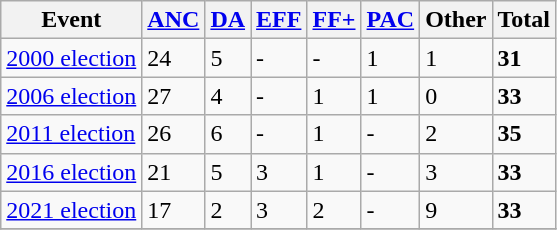<table class="wikitable">
<tr>
<th>Event</th>
<th><a href='#'>ANC</a></th>
<th><a href='#'>DA</a></th>
<th><a href='#'>EFF</a></th>
<th><a href='#'>FF+</a></th>
<th><a href='#'>PAC</a></th>
<th>Other</th>
<th>Total</th>
</tr>
<tr>
<td><a href='#'>2000 election</a></td>
<td>24</td>
<td>5</td>
<td>-</td>
<td>-</td>
<td>1</td>
<td>1</td>
<td><strong>31</strong></td>
</tr>
<tr>
<td><a href='#'>2006 election</a></td>
<td>27</td>
<td>4</td>
<td>-</td>
<td>1</td>
<td>1</td>
<td>0</td>
<td><strong>33</strong></td>
</tr>
<tr>
<td><a href='#'>2011 election</a></td>
<td>26</td>
<td>6</td>
<td>-</td>
<td>1</td>
<td>-</td>
<td>2</td>
<td><strong>35</strong></td>
</tr>
<tr>
<td><a href='#'>2016 election</a></td>
<td>21</td>
<td>5</td>
<td>3</td>
<td>1</td>
<td>-</td>
<td>3</td>
<td><strong>33</strong></td>
</tr>
<tr>
<td><a href='#'>2021 election</a></td>
<td>17</td>
<td>2</td>
<td>3</td>
<td>2</td>
<td>-</td>
<td>9</td>
<td><strong>33</strong></td>
</tr>
<tr>
</tr>
</table>
